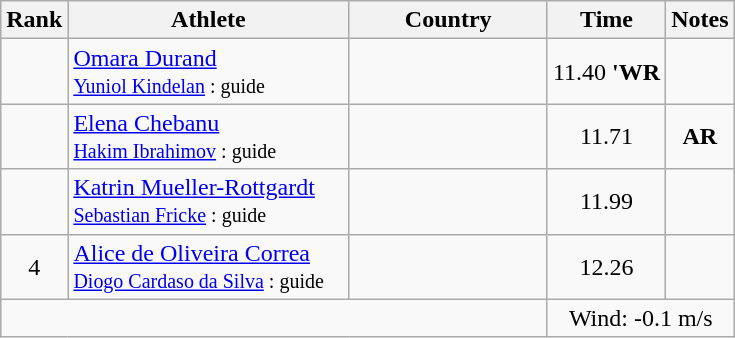<table class="wikitable sortable" style="text-align:center">
<tr>
<th>Rank</th>
<th style="width:180px">Athlete</th>
<th style="width:125px">Country</th>
<th>Time</th>
<th>Notes</th>
</tr>
<tr>
<td></td>
<td style="text-align:left;"><a href='#'>Omara Durand</a><br><small><a href='#'>Yuniol Kindelan</a> : guide</small></td>
<td style="text-align:left;"></td>
<td>11.40 <strong>'WR</strong></td>
<td></td>
</tr>
<tr>
<td></td>
<td style="text-align:left;"><a href='#'>Elena Chebanu</a><br><small><a href='#'>Hakim Ibrahimov</a> : guide</small></td>
<td style="text-align:left;"></td>
<td>11.71</td>
<td><strong>AR</strong></td>
</tr>
<tr>
<td></td>
<td style="text-align:left;"><a href='#'>Katrin Mueller-Rottgardt</a><br><small><a href='#'>Sebastian Fricke</a> : guide</small></td>
<td style="text-align:left;"></td>
<td>11.99</td>
<td></td>
</tr>
<tr>
<td>4</td>
<td style="text-align:left;"><a href='#'>Alice de Oliveira Correa</a><br><small><a href='#'>Diogo Cardaso da Silva</a> : guide</small></td>
<td style="text-align:left;"></td>
<td>12.26</td>
<td></td>
</tr>
<tr class="sortbottom">
<td colspan="3"></td>
<td colspan="2">Wind: -0.1 m/s</td>
</tr>
</table>
